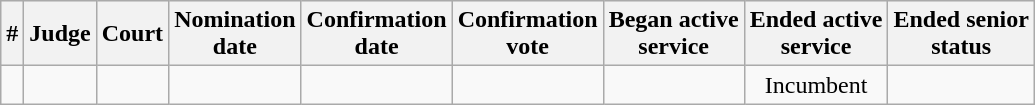<table class="sortable wikitable">
<tr bgcolor="#ececec">
<th>#</th>
<th>Judge</th>
<th>Court<br></th>
<th>Nomination<br>date</th>
<th>Confirmation<br>date</th>
<th>Confirmation<br>vote</th>
<th>Began active<br>service</th>
<th>Ended active<br>service</th>
<th>Ended senior<br>status</th>
</tr>
<tr>
<td></td>
<td></td>
<td></td>
<td></td>
<td></td>
<td align="center"></td>
<td></td>
<td align="center">Incumbent</td>
<td align="center"></td>
</tr>
</table>
